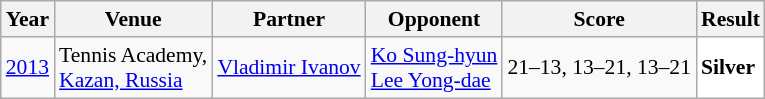<table class="sortable wikitable" style="font-size: 90%;">
<tr>
<th>Year</th>
<th>Venue</th>
<th>Partner</th>
<th>Opponent</th>
<th>Score</th>
<th>Result</th>
</tr>
<tr>
<td align="center"><a href='#'>2013</a></td>
<td align="left">Tennis Academy,<br><a href='#'>Kazan, Russia</a></td>
<td align="left"> <a href='#'>Vladimir Ivanov</a></td>
<td align="left"> <a href='#'>Ko Sung-hyun</a> <br>  <a href='#'>Lee Yong-dae</a></td>
<td align="left">21–13, 13–21, 13–21</td>
<td style="text-align:left; background:white"> <strong>Silver</strong></td>
</tr>
</table>
